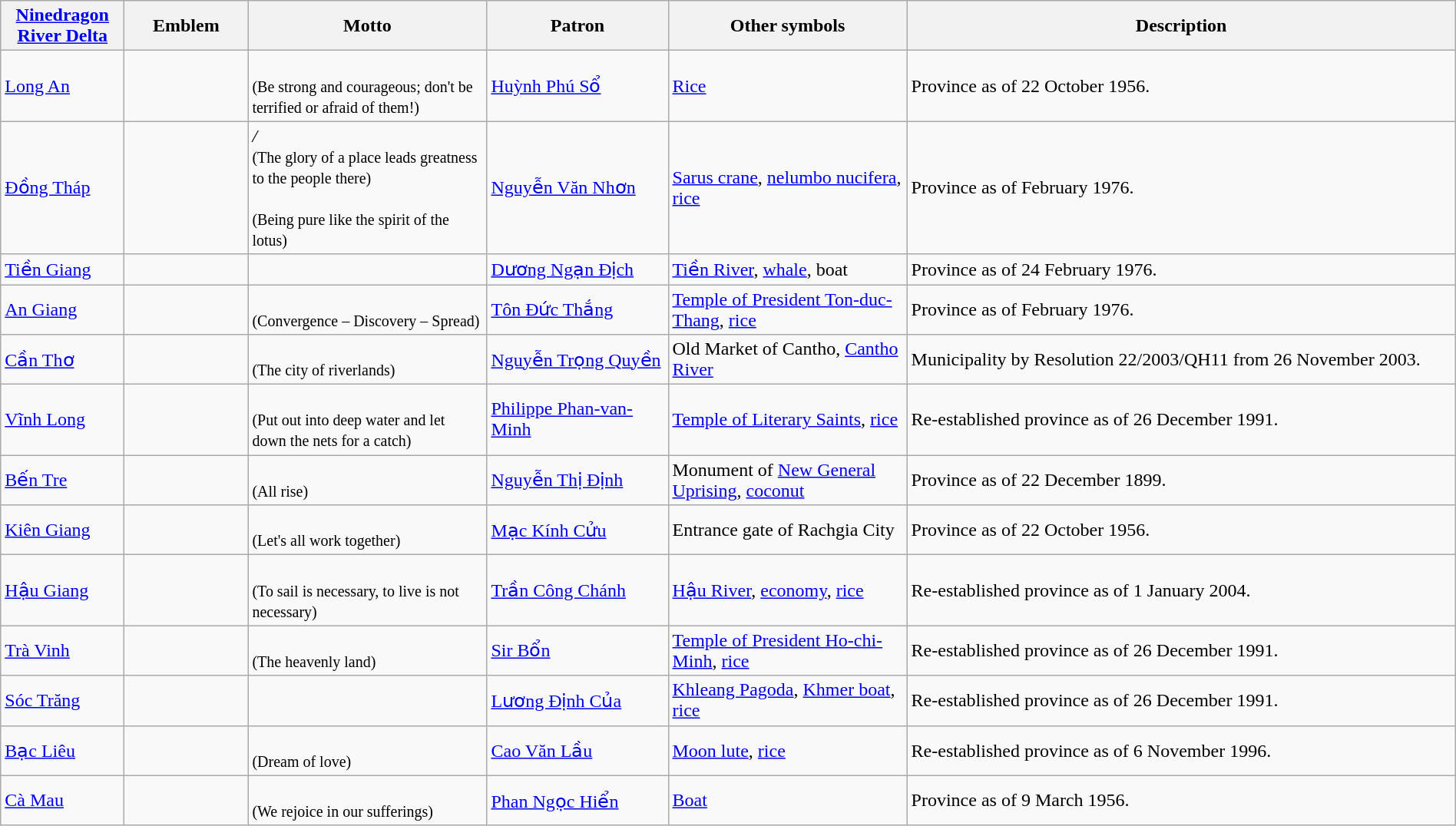<table class="wikitable" style="width:100%">
<tr>
<th width="100px"><a href='#'>Ninedragon River Delta</a></th>
<th width="100px">Emblem</th>
<th width="200px">Motto</th>
<th width="150px">Patron</th>
<th width="200px">Other symbols</th>
<th style="min-width:100px">Description</th>
</tr>
<tr>
<td><a href='#'>Long An</a></td>
<td></td>
<td><br><small>(Be strong and courageous; don't be terrified or afraid of them!)</small></td>
<td><a href='#'>Huỳnh Phú Sổ</a></td>
<td><a href='#'>Rice</a></td>
<td>Province as of 22 October 1956.</td>
</tr>
<tr>
<td><a href='#'>Đồng Tháp</a></td>
<td></td>
<td> <em>/</em> <br><small>(The glory of a place leads greatness to the people there)</small><br><br><small>(Being pure like the spirit of the lotus)</small></td>
<td><a href='#'>Nguyễn Văn Nhơn</a></td>
<td><a href='#'>Sarus crane</a>, <a href='#'>nelumbo nucifera</a>, <a href='#'>rice</a></td>
<td>Province as of February 1976.</td>
</tr>
<tr>
<td><a href='#'>Tiền Giang</a></td>
<td></td>
<td></td>
<td><a href='#'>Dương Ngạn Địch</a></td>
<td><a href='#'>Tiền River</a>, <a href='#'>whale</a>, boat</td>
<td>Province as of 24 February 1976.</td>
</tr>
<tr>
<td><a href='#'>An Giang</a></td>
<td></td>
<td><br><small>(Convergence – Discovery – Spread)</small></td>
<td><a href='#'>Tôn Đức Thắng</a></td>
<td><a href='#'>Temple of President Ton-duc-Thang</a>, <a href='#'>rice</a></td>
<td>Province as of February 1976.</td>
</tr>
<tr>
<td><a href='#'>Cần Thơ</a></td>
<td></td>
<td><br><small>(The city of riverlands)</small></td>
<td><a href='#'>Nguyễn Trọng Quyền</a></td>
<td>Old Market of Cantho, <a href='#'>Cantho River</a></td>
<td>Municipality by Resolution 22/2003/QH11 from 26 November 2003.</td>
</tr>
<tr>
<td><a href='#'>Vĩnh Long</a></td>
<td></td>
<td><br><small>(Put out into deep water and let down the nets for a catch)</small></td>
<td><a href='#'>Philippe Phan-van-Minh</a></td>
<td><a href='#'>Temple of Literary Saints</a>, <a href='#'>rice</a></td>
<td>Re-established province as of 26 December 1991.</td>
</tr>
<tr>
<td><a href='#'>Bến Tre</a></td>
<td></td>
<td><br><small>(All rise)</small></td>
<td><a href='#'>Nguyễn Thị Định</a></td>
<td>Monument of <a href='#'>New General Uprising</a>, <a href='#'>coconut</a></td>
<td>Province as of 22 December 1899.</td>
</tr>
<tr>
<td><a href='#'>Kiên Giang</a></td>
<td></td>
<td><br><small>(Let's all work together)</small></td>
<td><a href='#'>Mạc Kính Cửu</a></td>
<td>Entrance gate of Rachgia City</td>
<td>Province as of 22 October 1956.</td>
</tr>
<tr>
<td><a href='#'>Hậu Giang</a></td>
<td></td>
<td><br><small>(To sail is necessary, to live is not necessary)</small></td>
<td><a href='#'>Trần Công Chánh</a></td>
<td><a href='#'>Hậu River</a>, <a href='#'>economy</a>, <a href='#'>rice</a></td>
<td>Re-established province as of 1 January 2004.</td>
</tr>
<tr>
<td><a href='#'>Trà Vinh</a></td>
<td></td>
<td><br><small>(The heavenly land)</small></td>
<td><a href='#'>Sir Bổn</a></td>
<td><a href='#'>Temple of President Ho-chi-Minh</a>, <a href='#'>rice</a></td>
<td>Re-established province as of 26 December 1991.</td>
</tr>
<tr>
<td><a href='#'>Sóc Trăng</a></td>
<td></td>
<td></td>
<td><a href='#'>Lương Định Của</a></td>
<td><a href='#'>Khleang Pagoda</a>, <a href='#'>Khmer boat</a>, <a href='#'>rice</a></td>
<td>Re-established province as of 26 December 1991.</td>
</tr>
<tr>
<td><a href='#'>Bạc Liêu</a></td>
<td></td>
<td><br><small>(Dream of love)</small></td>
<td><a href='#'>Cao Văn Lầu</a></td>
<td><a href='#'>Moon lute</a>, <a href='#'>rice</a></td>
<td>Re-established province as of 6 November 1996.</td>
</tr>
<tr>
<td><a href='#'>Cà Mau</a></td>
<td></td>
<td><br><small>(We rejoice in our sufferings)</small></td>
<td><a href='#'>Phan Ngọc Hiển</a></td>
<td><a href='#'>Boat</a></td>
<td>Province as of 9 March 1956.</td>
</tr>
</table>
